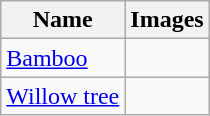<table class="wikitable sortable mw-collapsible">
<tr>
<th>Name</th>
<th>Images</th>
</tr>
<tr>
<td><a href='#'>Bamboo</a></td>
<td></td>
</tr>
<tr>
<td><a href='#'>Willow tree</a></td>
<td></td>
</tr>
</table>
